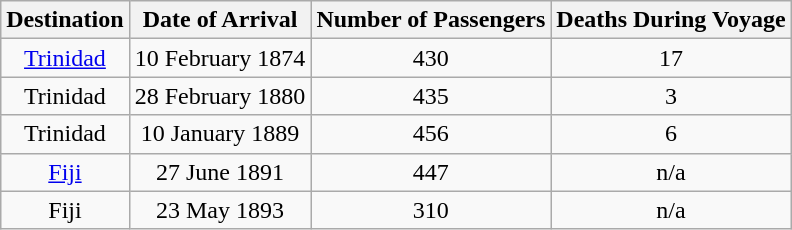<table class="wikitable" style="text-align:center">
<tr>
<th>Destination</th>
<th>Date of Arrival</th>
<th>Number of Passengers</th>
<th>Deaths During Voyage</th>
</tr>
<tr>
<td><a href='#'>Trinidad</a></td>
<td>10 February 1874</td>
<td>430</td>
<td>17</td>
</tr>
<tr>
<td>Trinidad</td>
<td>28 February 1880</td>
<td>435</td>
<td>3</td>
</tr>
<tr>
<td>Trinidad</td>
<td>10 January 1889</td>
<td>456</td>
<td>6</td>
</tr>
<tr>
<td><a href='#'>Fiji</a></td>
<td>27 June 1891</td>
<td>447</td>
<td>n/a</td>
</tr>
<tr>
<td>Fiji</td>
<td>23 May 1893</td>
<td>310</td>
<td>n/a</td>
</tr>
</table>
